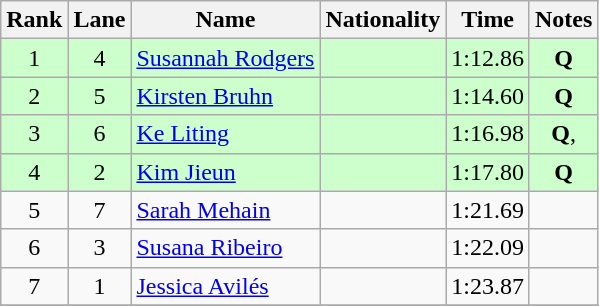<table class="wikitable">
<tr>
<th>Rank</th>
<th>Lane</th>
<th>Name</th>
<th>Nationality</th>
<th>Time</th>
<th>Notes</th>
</tr>
<tr bgcolor=ccffcc>
<td align=center>1</td>
<td align=center>4</td>
<td><a href='#'>Susannah Rodgers</a></td>
<td></td>
<td align=center>1:12.86</td>
<td align=center><strong>Q</strong></td>
</tr>
<tr bgcolor=ccffcc>
<td align=center>2</td>
<td align=center>5</td>
<td><a href='#'>Kirsten Bruhn</a></td>
<td></td>
<td align=center>1:14.60</td>
<td align=center><strong>Q</strong></td>
</tr>
<tr bgcolor=ccffcc>
<td align=center>3</td>
<td align=center>6</td>
<td><a href='#'>Ke Liting</a></td>
<td></td>
<td align=center>1:16.98</td>
<td align=center><strong>Q</strong>, <strong></strong></td>
</tr>
<tr bgcolor=ccffcc>
<td align=center>4</td>
<td align=center>2</td>
<td><a href='#'>Kim Jieun</a></td>
<td></td>
<td align=center>1:17.80</td>
<td align=center><strong>Q</strong></td>
</tr>
<tr>
<td align=center>5</td>
<td align=center>7</td>
<td><a href='#'>Sarah Mehain</a></td>
<td></td>
<td align=center>1:21.69</td>
<td align=center></td>
</tr>
<tr>
<td align=center>6</td>
<td align=center>3</td>
<td><a href='#'>Susana Ribeiro</a></td>
<td></td>
<td align=center>1:22.09</td>
<td align=center></td>
</tr>
<tr>
<td align=center>7</td>
<td align=center>1</td>
<td><a href='#'>Jessica Avilés</a></td>
<td></td>
<td align=center>1:23.87</td>
<td align=center></td>
</tr>
<tr>
</tr>
</table>
